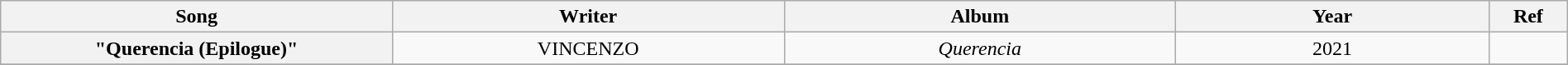<table class="wikitable" style="text-align:center; width:100%">
<tr>
<th style="width:25%">Song</th>
<th style="width:25%">Writer</th>
<th style="width:25%">Album</th>
<th style="width:20%">Year</th>
<th style="width:5%">Ref</th>
</tr>
<tr>
<th scope="row">"Querencia (Epilogue)"</th>
<td>VINCENZO</td>
<td><em> Querencia</em></td>
<td rowspan="1">2021</td>
<td></td>
</tr>
<tr>
</tr>
</table>
